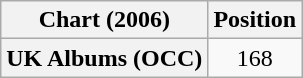<table class="wikitable plainrowheaders" style="text-align:center">
<tr>
<th scope="col">Chart (2006)</th>
<th scope="col">Position</th>
</tr>
<tr>
<th scope="row">UK Albums (OCC)</th>
<td>168</td>
</tr>
</table>
